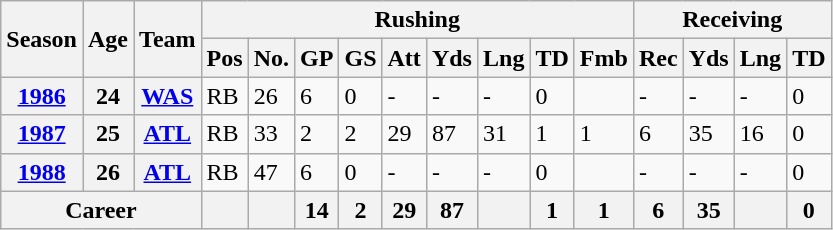<table class="wikitable">
<tr>
<th rowspan="2">Season</th>
<th rowspan="2">Age</th>
<th rowspan="2">Team</th>
<th colspan="9">Rushing</th>
<th colspan="4">Receiving</th>
</tr>
<tr>
<th>Pos</th>
<th>No.</th>
<th>GP</th>
<th>GS</th>
<th><abbr>Att</abbr></th>
<th>Yds</th>
<th>Lng</th>
<th>TD</th>
<th>Fmb</th>
<th>Rec</th>
<th><abbr>Yds</abbr></th>
<th>Lng</th>
<th><abbr>TD</abbr></th>
</tr>
<tr>
<th><a href='#'>1986</a></th>
<th>24</th>
<th><a href='#'>WAS</a></th>
<td>RB</td>
<td>26</td>
<td>6</td>
<td>0</td>
<td>-</td>
<td>-</td>
<td>-</td>
<td>0</td>
<td></td>
<td>-</td>
<td>-</td>
<td>-</td>
<td>0</td>
</tr>
<tr>
<th><a href='#'>1987</a></th>
<th>25</th>
<th><a href='#'>ATL</a></th>
<td>RB</td>
<td>33</td>
<td>2</td>
<td>2</td>
<td>29</td>
<td>87</td>
<td>31</td>
<td>1</td>
<td>1</td>
<td>6</td>
<td>35</td>
<td>16</td>
<td>0</td>
</tr>
<tr>
<th><a href='#'>1988</a></th>
<th>26</th>
<th><a href='#'>ATL</a></th>
<td>RB</td>
<td>47</td>
<td>6</td>
<td>0</td>
<td>-</td>
<td>-</td>
<td>-</td>
<td>0</td>
<td></td>
<td>-</td>
<td>-</td>
<td>-</td>
<td>0</td>
</tr>
<tr>
<th colspan="3">Career</th>
<th></th>
<th></th>
<th>14</th>
<th>2</th>
<th>29</th>
<th>87</th>
<th></th>
<th>1</th>
<th>1</th>
<th>6</th>
<th>35</th>
<th></th>
<th>0</th>
</tr>
</table>
